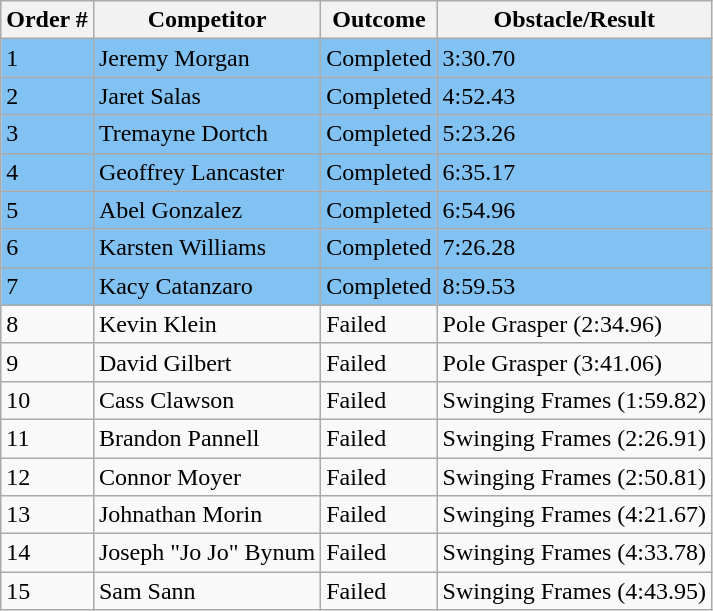<table class="wikitable sortable">
<tr>
<th>Order #</th>
<th>Competitor</th>
<th>Outcome</th>
<th>Obstacle/Result</th>
</tr>
<tr style="background-color:#82c2f2">
<td>1</td>
<td>Jeremy Morgan</td>
<td>Completed</td>
<td>3:30.70</td>
</tr>
<tr style="background-color:#82c2f2">
<td>2</td>
<td>Jaret Salas</td>
<td>Completed</td>
<td>4:52.43</td>
</tr>
<tr style="background-color:#82c2f2">
<td>3</td>
<td>Tremayne Dortch</td>
<td>Completed</td>
<td>5:23.26</td>
</tr>
<tr style="background-color:#82c2f2">
<td>4</td>
<td>Geoffrey Lancaster</td>
<td>Completed</td>
<td>6:35.17</td>
</tr>
<tr style="background-color:#82c2f2">
<td>5</td>
<td>Abel Gonzalez</td>
<td>Completed</td>
<td>6:54.96</td>
</tr>
<tr style="background-color:#82c2f2">
<td>6</td>
<td>Karsten Williams</td>
<td>Completed</td>
<td>7:26.28</td>
</tr>
<tr style="background-color:#82c2f2">
<td>7</td>
<td>Kacy Catanzaro</td>
<td>Completed</td>
<td>8:59.53</td>
</tr>
<tr>
<td>8</td>
<td>Kevin Klein</td>
<td>Failed</td>
<td>Pole Grasper (2:34.96)</td>
</tr>
<tr>
<td>9</td>
<td>David Gilbert</td>
<td>Failed</td>
<td>Pole Grasper (3:41.06)</td>
</tr>
<tr>
<td>10</td>
<td>Cass Clawson</td>
<td>Failed</td>
<td>Swinging Frames (1:59.82)</td>
</tr>
<tr>
<td>11</td>
<td>Brandon Pannell</td>
<td>Failed</td>
<td>Swinging Frames (2:26.91)</td>
</tr>
<tr>
<td>12</td>
<td>Connor Moyer</td>
<td>Failed</td>
<td>Swinging Frames (2:50.81)</td>
</tr>
<tr>
<td>13</td>
<td>Johnathan Morin</td>
<td>Failed</td>
<td>Swinging Frames (4:21.67)</td>
</tr>
<tr>
<td>14</td>
<td>Joseph "Jo Jo" Bynum</td>
<td>Failed</td>
<td>Swinging Frames (4:33.78)</td>
</tr>
<tr>
<td>15</td>
<td>Sam Sann</td>
<td>Failed</td>
<td>Swinging Frames (4:43.95)</td>
</tr>
</table>
